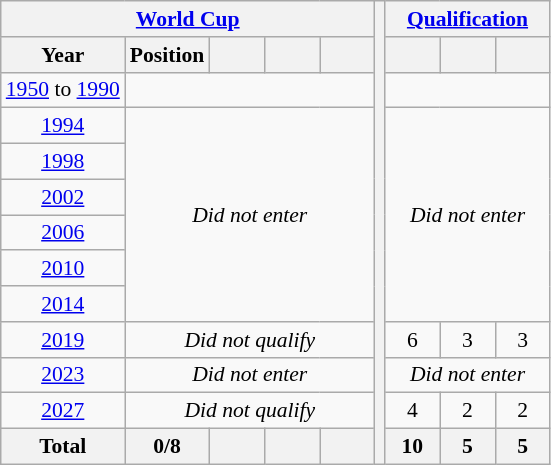<table class="wikitable" style="text-align: center;font-size:90%;">
<tr>
<th colspan=5><a href='#'>World Cup</a></th>
<th rowspan=13></th>
<th colspan=3><a href='#'>Qualification</a></th>
</tr>
<tr>
<th>Year</th>
<th>Position</th>
<th width=30></th>
<th width=30></th>
<th width=30></th>
<th width=30></th>
<th width=30></th>
<th width=30></th>
</tr>
<tr>
<td><a href='#'>1950</a> to <a href='#'>1990</a></td>
<td colspan=4></td>
<td colspan=3></td>
</tr>
<tr>
<td> <a href='#'>1994</a></td>
<td colspan=4 rowspan=6><em>Did not enter</em></td>
<td colspan=3 rowspan=6><em>Did not enter</em></td>
</tr>
<tr>
<td> <a href='#'>1998</a></td>
</tr>
<tr>
<td> <a href='#'>2002</a></td>
</tr>
<tr>
<td> <a href='#'>2006</a></td>
</tr>
<tr>
<td> <a href='#'>2010</a></td>
</tr>
<tr>
<td> <a href='#'>2014</a></td>
</tr>
<tr>
<td> <a href='#'>2019</a></td>
<td colspan=4><em>Did not qualify</em></td>
<td>6</td>
<td>3</td>
<td>3</td>
</tr>
<tr>
<td> <a href='#'>2023</a></td>
<td colspan=4><em>Did not enter</em></td>
<td colspan=3><em>Did not enter</em></td>
</tr>
<tr>
<td> <a href='#'>2027</a></td>
<td colspan=4><em>Did not qualify</em></td>
<td>4</td>
<td>2</td>
<td>2</td>
</tr>
<tr>
<th>Total</th>
<th>0/8</th>
<th></th>
<th></th>
<th></th>
<th>10</th>
<th>5</th>
<th>5</th>
</tr>
</table>
